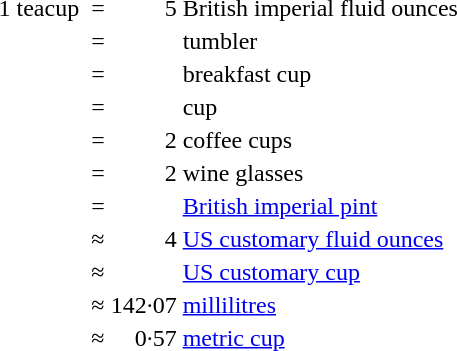<table>
<tr>
<td>1 teacup </td>
<td>=</td>
<td align=right>5</td>
<td>British imperial fluid ounces</td>
</tr>
<tr>
<td></td>
<td>=</td>
<td align=right></td>
<td>tumbler</td>
</tr>
<tr>
<td></td>
<td>=</td>
<td align=right></td>
<td>breakfast cup</td>
</tr>
<tr>
<td></td>
<td>=</td>
<td align=right></td>
<td>cup</td>
</tr>
<tr>
<td></td>
<td>=</td>
<td align=right>2</td>
<td>coffee cups</td>
</tr>
<tr>
<td></td>
<td>=</td>
<td align=right>2</td>
<td>wine glasses</td>
</tr>
<tr>
<td></td>
<td>=</td>
<td align=right></td>
<td><a href='#'>British imperial pint</a></td>
</tr>
<tr>
<td></td>
<td>≈</td>
<td align=right>4</td>
<td><a href='#'>US customary fluid ounces</a></td>
</tr>
<tr>
<td></td>
<td>≈</td>
<td align=right></td>
<td><a href='#'>US customary cup</a></td>
</tr>
<tr>
<td></td>
<td>≈</td>
<td align=right>142·07</td>
<td><a href='#'>millilitres</a></td>
</tr>
<tr>
<td></td>
<td>≈</td>
<td align=right>0·57</td>
<td><a href='#'>metric cup</a></td>
</tr>
</table>
